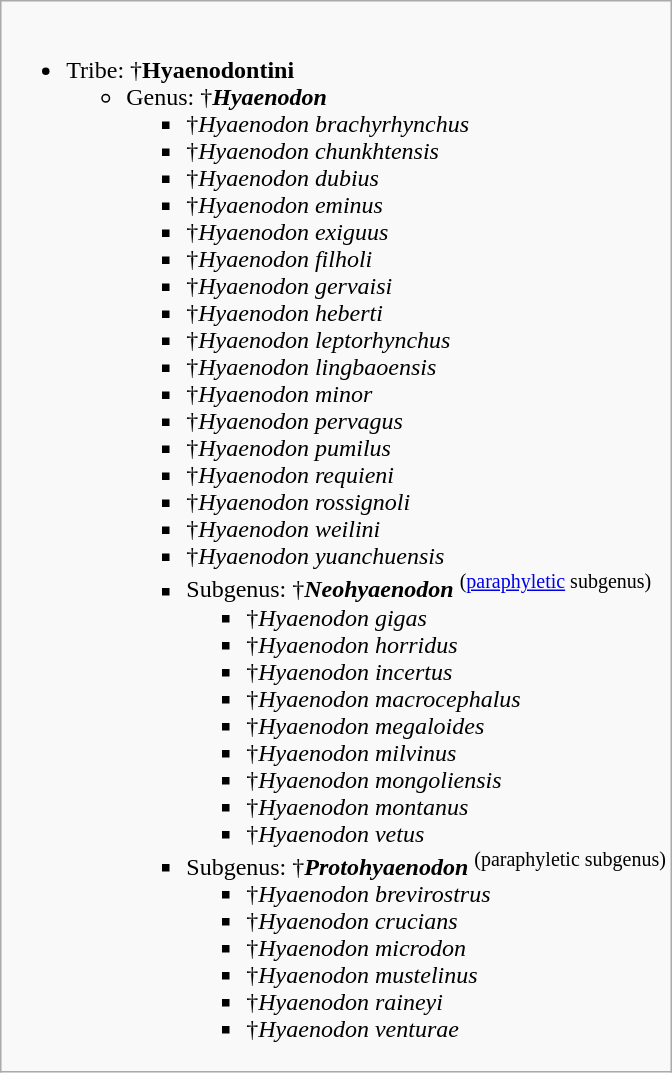<table class="wikitable">
<tr style="vertical-align:top;">
<td><br><ul><li>Tribe: †<strong>Hyaenodontini</strong> <ul><li>Genus: †<strong><em>Hyaenodon</em></strong> <ul><li>†<em>Hyaenodon brachyrhynchus</em> </li><li>†<em>Hyaenodon chunkhtensis</em> </li><li>†<em>Hyaenodon dubius</em> </li><li>†<em>Hyaenodon eminus</em> </li><li>†<em>Hyaenodon exiguus</em> </li><li>†<em>Hyaenodon filholi</em> </li><li>†<em>Hyaenodon gervaisi</em> </li><li>†<em>Hyaenodon heberti</em> </li><li>†<em>Hyaenodon leptorhynchus</em> </li><li>†<em>Hyaenodon lingbaoensis</em> </li><li>†<em>Hyaenodon minor</em> </li><li>†<em>Hyaenodon pervagus</em> </li><li>†<em>Hyaenodon pumilus</em> </li><li>†<em>Hyaenodon requieni</em> </li><li>†<em>Hyaenodon rossignoli</em> </li><li>†<em>Hyaenodon weilini</em> </li><li>†<em>Hyaenodon yuanchuensis</em> </li><li>Subgenus: †<strong><em>Neohyaenodon</em></strong> <sup>(<a href='#'>paraphyletic</a> subgenus)</sup> <ul><li>†<em>Hyaenodon gigas</em> </li><li>†<em>Hyaenodon horridus</em> </li><li>†<em>Hyaenodon incertus</em> </li><li>†<em>Hyaenodon macrocephalus</em> </li><li>†<em>Hyaenodon megaloides</em> </li><li>†<em>Hyaenodon milvinus</em> </li><li>†<em>Hyaenodon mongoliensis</em> </li><li>†<em>Hyaenodon montanus</em> </li><li>†<em>Hyaenodon vetus</em> </li></ul></li><li>Subgenus: †<strong><em>Protohyaenodon</em></strong> <sup>(paraphyletic subgenus)</sup> <ul><li>†<em>Hyaenodon brevirostrus</em> </li><li>†<em>Hyaenodon crucians</em> </li><li>†<em>Hyaenodon microdon</em> </li><li>†<em>Hyaenodon mustelinus</em> </li><li>†<em>Hyaenodon raineyi</em> </li><li>†<em>Hyaenodon venturae</em> </li></ul></li></ul></li></ul></li></ul></td>
</tr>
</table>
